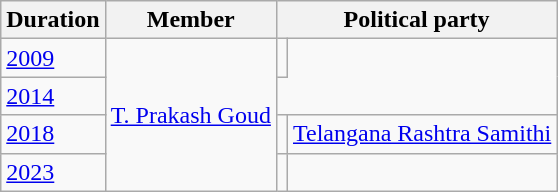<table class="wikitable">
<tr>
<th>Duration</th>
<th>Member</th>
<th colspan="2">Political party</th>
</tr>
<tr>
<td><a href='#'>2009</a></td>
<td rowspan=4><a href='#'>T. Prakash Goud</a></td>
<td></td>
</tr>
<tr>
<td><a href='#'>2014</a></td>
</tr>
<tr>
<td><a href='#'>2018</a></td>
<td rowspan="1" bgcolor=></td>
<td><a href='#'>Telangana Rashtra Samithi</a></td>
</tr>
<tr>
<td><a href='#'>2023</a></td>
<td></td>
</tr>
</table>
